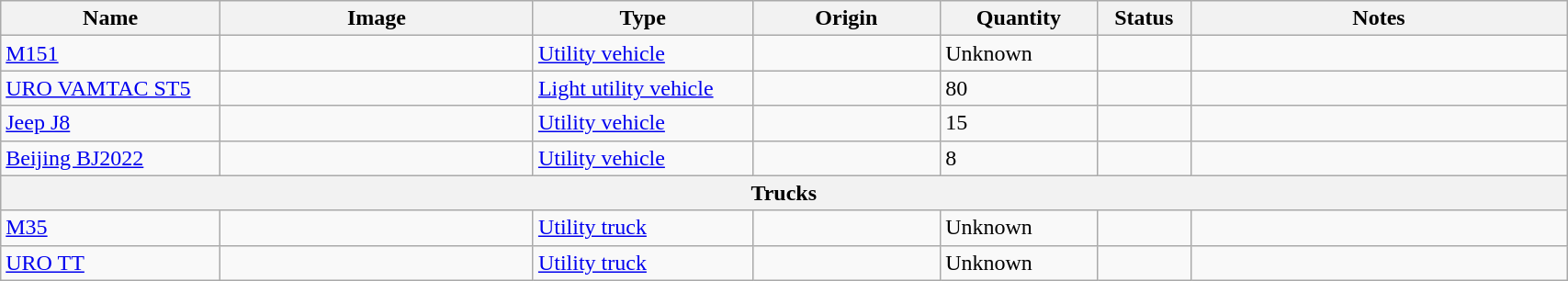<table class="wikitable" style="width:90%;">
<tr>
<th width=14%>Name</th>
<th width=20%>Image</th>
<th width=14%>Type</th>
<th width=12%>Origin</th>
<th width=10%>Quantity</th>
<th width=06%>Status</th>
<th width=24%>Notes</th>
</tr>
<tr>
<td><a href='#'>M151</a></td>
<td></td>
<td><a href='#'>Utility vehicle</a></td>
<td></td>
<td>Unknown</td>
<td></td>
<td></td>
</tr>
<tr>
<td><a href='#'>URO VAMTAC ST5</a></td>
<td></td>
<td><a href='#'>Light utility vehicle</a></td>
<td></td>
<td>80</td>
<td></td>
<td></td>
</tr>
<tr>
<td><a href='#'>Jeep J8</a></td>
<td></td>
<td><a href='#'>Utility vehicle</a></td>
<td></td>
<td>15</td>
<td></td>
<td></td>
</tr>
<tr>
<td><a href='#'>Beijing BJ2022</a></td>
<td></td>
<td><a href='#'>Utility vehicle</a></td>
<td></td>
<td>8</td>
<td></td>
<td></td>
</tr>
<tr>
<th colspan="7">Trucks</th>
</tr>
<tr>
<td><a href='#'>M35</a></td>
<td></td>
<td><a href='#'>Utility truck</a></td>
<td></td>
<td>Unknown</td>
<td></td>
<td></td>
</tr>
<tr>
<td><a href='#'>URO TT</a></td>
<td></td>
<td><a href='#'>Utility truck</a></td>
<td></td>
<td>Unknown</td>
<td></td>
<td></td>
</tr>
</table>
